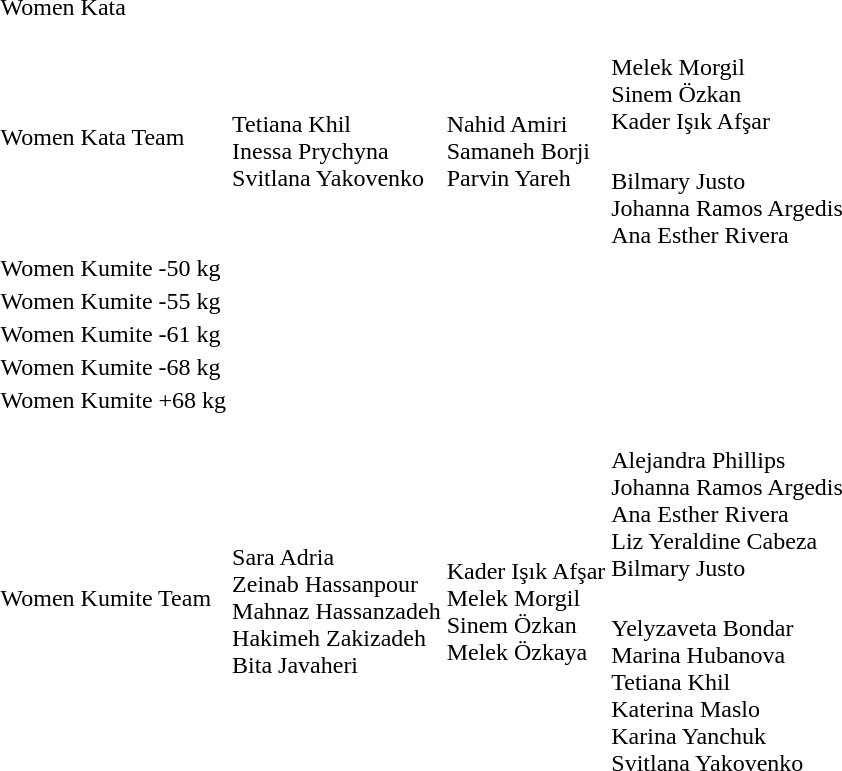<table>
<tr>
<td rowspan=2>Women Kata</td>
<td rowspan=2></td>
<td rowspan=2></td>
<td></td>
</tr>
<tr>
<td></td>
</tr>
<tr>
<td rowspan=2>Women Kata Team</td>
<td rowspan=2><br>Tetiana Khil<br>Inessa Prychyna<br>Svitlana Yakovenko</td>
<td rowspan=2><br>Nahid Amiri<br>Samaneh Borji<br>Parvin Yareh</td>
<td><br>Melek Morgil<br>Sinem Özkan<br>Kader Işık Afşar</td>
</tr>
<tr>
<td><br>Bilmary Justo<br>Johanna Ramos Argedis<br>Ana Esther Rivera</td>
</tr>
<tr>
<td rowspan=2>Women Kumite -50 kg</td>
<td rowspan=2></td>
<td rowspan=2></td>
<td></td>
</tr>
<tr>
<td></td>
</tr>
<tr>
<td rowspan=2>Women Kumite -55 kg</td>
<td rowspan=2></td>
<td rowspan=2></td>
<td></td>
</tr>
<tr>
<td></td>
</tr>
<tr>
<td rowspan=2>Women Kumite -61 kg</td>
<td rowspan=2></td>
<td rowspan=2></td>
<td></td>
</tr>
<tr>
<td></td>
</tr>
<tr>
<td rowspan=2>Women Kumite -68 kg</td>
<td rowspan=2></td>
<td rowspan=2></td>
<td></td>
</tr>
<tr>
<td></td>
</tr>
<tr>
<td>Women Kumite +68 kg</td>
<td></td>
<td></td>
<td></td>
</tr>
<tr>
<td rowspan=2>Women Kumite Team</td>
<td rowspan=2><br>Sara Adria<br>Zeinab Hassanpour<br>Mahnaz Hassanzadeh<br>Hakimeh Zakizadeh<br>Bita Javaheri</td>
<td rowspan=2><br>Kader Işık Afşar<br>Melek Morgil<br>Sinem Özkan<br>Melek Özkaya</td>
<td><br>Alejandra Phillips<br>Johanna Ramos Argedis<br>Ana Esther Rivera<br>Liz Yeraldine Cabeza<br>Bilmary Justo</td>
</tr>
<tr>
<td><br>Yelyzaveta Bondar<br>Marina Hubanova<br>Tetiana Khil<br>Katerina Maslo<br>Karina Yanchuk<br>Svitlana Yakovenko</td>
</tr>
</table>
